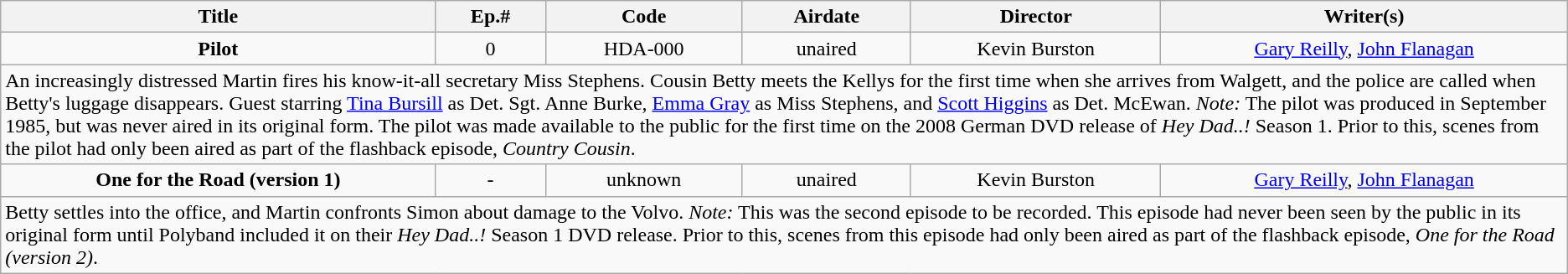<table class="wikitable">
<tr>
<th>Title</th>
<th>Ep.#</th>
<th>Code</th>
<th>Airdate</th>
<th>Director</th>
<th>Writer(s)</th>
</tr>
<tr align="center" |>
<td><strong>Pilot</strong></td>
<td>0</td>
<td>HDA-000</td>
<td>unaired</td>
<td>Kevin Burston</td>
<td><a href='#'>Gary Reilly</a>, <a href='#'>John Flanagan</a></td>
</tr>
<tr>
<td colspan="6">An increasingly distressed Martin fires his know-it-all secretary Miss Stephens. Cousin Betty meets the Kellys for the first time when she arrives from Walgett, and the police are called when Betty's luggage disappears. Guest starring <a href='#'>Tina Bursill</a> as Det. Sgt. Anne Burke, <a href='#'>Emma Gray</a> as Miss Stephens, and <a href='#'>Scott Higgins</a> as Det. McEwan. <em>Note:</em> The pilot was produced in September 1985, but was never aired in its original form. The pilot was made available to the public for the first time on the 2008 German DVD release of <em>Hey Dad..!</em> Season 1. Prior to this, scenes from the pilot had only been aired as part of the flashback episode, <em>Country Cousin</em>.</td>
</tr>
<tr align="center" |>
<td><strong>One for the Road (version 1)</strong></td>
<td>-</td>
<td>unknown</td>
<td>unaired</td>
<td>Kevin Burston</td>
<td><a href='#'>Gary Reilly</a>, <a href='#'>John Flanagan</a></td>
</tr>
<tr>
<td colspan="6">Betty settles into the office, and Martin confronts Simon about damage to the Volvo. <em>Note:</em> This was the second episode to be recorded. This episode had never been seen by the public in its original form until Polyband included it on their <em>Hey Dad..!</em> Season 1 DVD release. Prior to this, scenes from this episode had only been aired as part of the flashback episode, <em>One for the Road (version 2)</em>.</td>
</tr>
</table>
